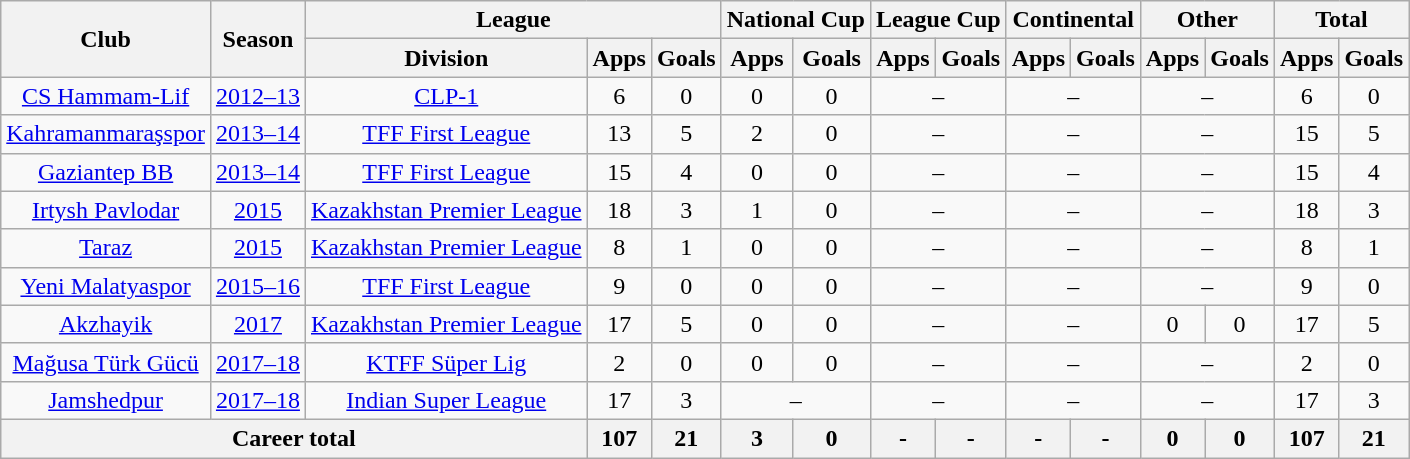<table class="wikitable" style="text-align: center;">
<tr>
<th rowspan="2">Club</th>
<th rowspan="2">Season</th>
<th colspan="3">League</th>
<th colspan="2">National Cup</th>
<th colspan="2">League Cup</th>
<th colspan="2">Continental</th>
<th colspan="2">Other</th>
<th colspan="2">Total</th>
</tr>
<tr>
<th>Division</th>
<th>Apps</th>
<th>Goals</th>
<th>Apps</th>
<th>Goals</th>
<th>Apps</th>
<th>Goals</th>
<th>Apps</th>
<th>Goals</th>
<th>Apps</th>
<th>Goals</th>
<th>Apps</th>
<th>Goals</th>
</tr>
<tr>
<td valign="center"><a href='#'>CS Hammam-Lif</a></td>
<td><a href='#'>2012–13</a></td>
<td><a href='#'>CLP-1</a></td>
<td>6</td>
<td>0</td>
<td>0</td>
<td>0</td>
<td colspan="2">–</td>
<td colspan="2">–</td>
<td colspan="2">–</td>
<td>6</td>
<td>0</td>
</tr>
<tr>
<td valign="center"><a href='#'>Kahramanmaraşspor</a></td>
<td><a href='#'>2013–14</a></td>
<td><a href='#'>TFF First League</a></td>
<td>13</td>
<td>5</td>
<td>2</td>
<td>0</td>
<td colspan="2">–</td>
<td colspan="2">–</td>
<td colspan="2">–</td>
<td>15</td>
<td>5</td>
</tr>
<tr>
<td valign="center"><a href='#'>Gaziantep BB</a></td>
<td><a href='#'>2013–14</a></td>
<td><a href='#'>TFF First League</a></td>
<td>15</td>
<td>4</td>
<td>0</td>
<td>0</td>
<td colspan="2">–</td>
<td colspan="2">–</td>
<td colspan="2">–</td>
<td>15</td>
<td>4</td>
</tr>
<tr>
<td valign="center"><a href='#'>Irtysh Pavlodar</a></td>
<td><a href='#'>2015</a></td>
<td><a href='#'>Kazakhstan Premier League</a></td>
<td>18</td>
<td>3</td>
<td>1</td>
<td>0</td>
<td colspan="2">–</td>
<td colspan="2">–</td>
<td colspan="2">–</td>
<td>18</td>
<td>3</td>
</tr>
<tr>
<td valign="center"><a href='#'>Taraz</a></td>
<td><a href='#'>2015</a></td>
<td><a href='#'>Kazakhstan Premier League</a></td>
<td>8</td>
<td>1</td>
<td>0</td>
<td>0</td>
<td colspan="2">–</td>
<td colspan="2">–</td>
<td colspan="2">–</td>
<td>8</td>
<td>1</td>
</tr>
<tr>
<td valign="center"><a href='#'>Yeni Malatyaspor</a></td>
<td><a href='#'>2015–16</a></td>
<td><a href='#'>TFF First League</a></td>
<td>9</td>
<td>0</td>
<td>0</td>
<td>0</td>
<td colspan="2">–</td>
<td colspan="2">–</td>
<td colspan="2">–</td>
<td>9</td>
<td>0</td>
</tr>
<tr>
<td valign="center"><a href='#'>Akzhayik</a></td>
<td><a href='#'>2017</a></td>
<td><a href='#'>Kazakhstan Premier League</a></td>
<td>17</td>
<td>5</td>
<td>0</td>
<td>0</td>
<td colspan="2">–</td>
<td colspan="2">–</td>
<td>0</td>
<td>0</td>
<td>17</td>
<td>5</td>
</tr>
<tr>
<td valign="center"><a href='#'>Mağusa Türk Gücü</a></td>
<td><a href='#'>2017–18</a></td>
<td><a href='#'>KTFF Süper Lig</a></td>
<td>2</td>
<td>0</td>
<td>0</td>
<td>0</td>
<td colspan="2">–</td>
<td colspan="2">–</td>
<td colspan="2">–</td>
<td>2</td>
<td>0</td>
</tr>
<tr>
<td valign="center"><a href='#'>Jamshedpur</a></td>
<td><a href='#'>2017–18</a></td>
<td><a href='#'>Indian Super League</a></td>
<td>17</td>
<td>3</td>
<td colspan="2">–</td>
<td colspan="2">–</td>
<td colspan="2">–</td>
<td colspan="2">–</td>
<td>17</td>
<td>3</td>
</tr>
<tr>
<th colspan="3">Career total</th>
<th>107</th>
<th>21</th>
<th>3</th>
<th>0</th>
<th>-</th>
<th>-</th>
<th>-</th>
<th>-</th>
<th>0</th>
<th>0</th>
<th>107</th>
<th>21</th>
</tr>
</table>
